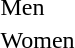<table>
<tr>
<td>Men<br></td>
<td></td>
<td></td>
<td></td>
</tr>
<tr>
<td>Women<br></td>
<td></td>
<td></td>
<td></td>
</tr>
</table>
